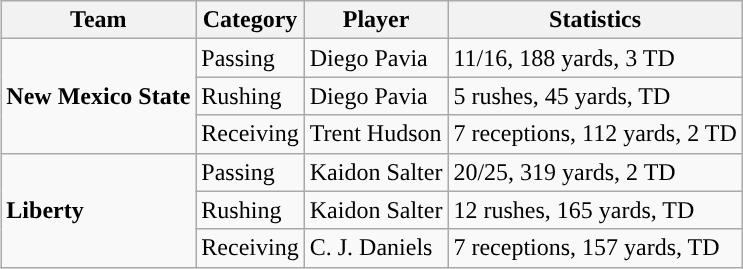<table class="wikitable" style="float: right;">
<tr>
<th>Team</th>
<th>Category</th>
<th>Player</th>
<th>Statistics</th>
</tr>
<tr>
<td rowspan=3><strong>New Mexico State</strong></td>
<td>Passing</td>
<td>Diego Pavia</td>
<td>11/16, 188 yards, 3 TD</td>
</tr>
<tr>
<td>Rushing</td>
<td>Diego Pavia</td>
<td>5 rushes, 45 yards, TD</td>
</tr>
<tr>
<td>Receiving</td>
<td>Trent Hudson</td>
<td>7 receptions, 112 yards, 2 TD</td>
</tr>
<tr>
<td rowspan=3><strong>Liberty</strong></td>
<td>Passing</td>
<td>Kaidon Salter</td>
<td>20/25, 319 yards, 2 TD</td>
</tr>
<tr>
<td>Rushing</td>
<td>Kaidon Salter</td>
<td>12 rushes, 165 yards, TD</td>
</tr>
<tr>
<td>Receiving</td>
<td>C. J. Daniels</td>
<td>7 receptions, 157 yards, TD</td>
</tr>
</table>
